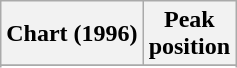<table class="wikitable sortable plainrowheaders" style="text-align:center;" border="1">
<tr>
<th scope="col">Chart (1996)</th>
<th scope="col">Peak<br>position</th>
</tr>
<tr>
</tr>
<tr>
</tr>
</table>
